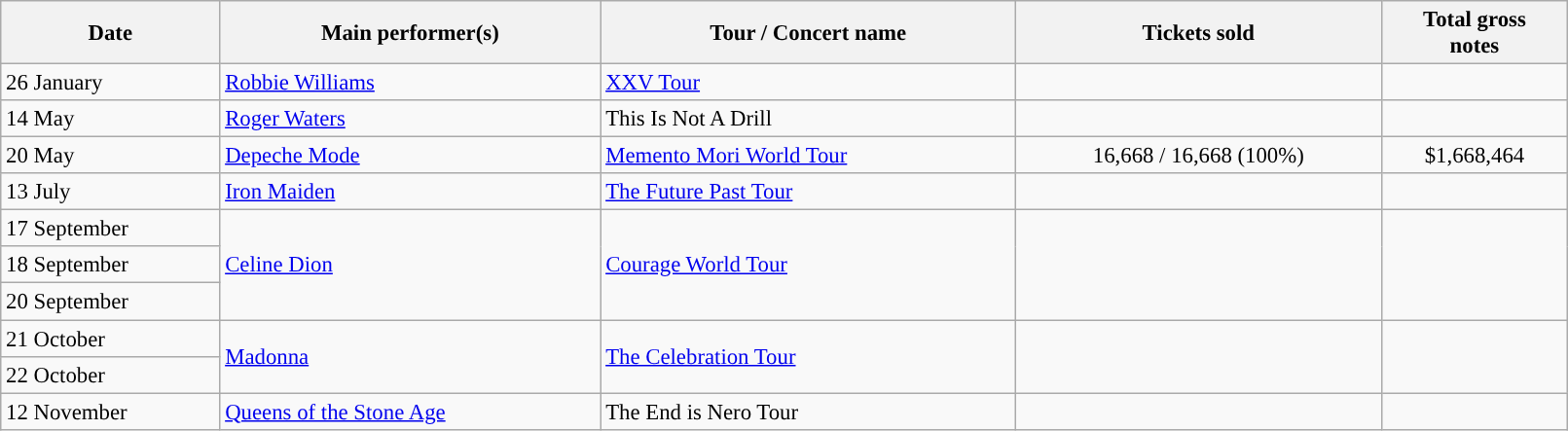<table class="wikitable"  style="text-align:left; font-size:95%; width:85%;">
<tr>
<th style="text-align:center;">Date</th>
<th style="text-align:center;">Main performer(s)</th>
<th style="text-align:center;">Tour / Concert name</th>
<th style="text-align:center;">Tickets sold</th>
<th style="text-align:center;">Total gross<br>notes</th>
</tr>
<tr>
<td>26 January</td>
<td><a href='#'>Robbie Williams</a></td>
<td><a href='#'>XXV Tour</a></td>
<td align=center></td>
<td align=center></td>
</tr>
<tr>
<td>14 May</td>
<td><a href='#'>Roger Waters</a></td>
<td>This Is Not A Drill</td>
<td align=center></td>
<td align=center></td>
</tr>
<tr>
<td>20 May</td>
<td><a href='#'>Depeche Mode</a></td>
<td><a href='#'>Memento Mori World Tour</a></td>
<td align="center">16,668 / 16,668 (100%)</td>
<td align="center">$1,668,464</td>
</tr>
<tr>
<td>13 July</td>
<td><a href='#'>Iron Maiden</a></td>
<td><a href='#'>The Future Past Tour</a></td>
<td align="center"></td>
<td align=center></td>
</tr>
<tr>
<td>17 September</td>
<td rowspan="3"><a href='#'>Celine Dion</a></td>
<td rowspan="3"><a href='#'>Courage World Tour</a></td>
<td align=center rowspan="3"></td>
<td rowspan="3"></td>
</tr>
<tr>
<td>18 September</td>
</tr>
<tr>
<td>20 September</td>
</tr>
<tr>
<td>21 October</td>
<td rowspan="2"><a href='#'>Madonna</a></td>
<td rowspan="2"><a href='#'>The Celebration Tour</a></td>
<td align=center rowspan="2"></td>
</tr>
<tr>
<td>22 October</td>
</tr>
<tr>
<td>12 November</td>
<td><a href='#'>Queens of the Stone Age</a></td>
<td>The End is Nero Tour</td>
<td align="center"></td>
<td align=center></td>
</tr>
</table>
